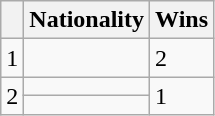<table class="wikitable">
<tr>
<th></th>
<th>Nationality</th>
<th>Wins</th>
</tr>
<tr>
<td>1</td>
<td></td>
<td>2</td>
</tr>
<tr>
<td rowspan="2">2</td>
<td></td>
<td rowspan="2">1</td>
</tr>
<tr>
<td></td>
</tr>
</table>
